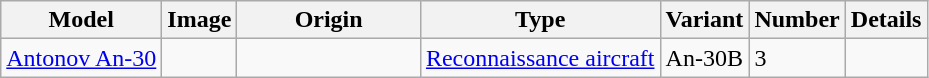<table class="wikitable sortable">
<tr>
<th>Model</th>
<th>Image</th>
<th style="width:115px;">Origin</th>
<th>Type</th>
<th>Variant</th>
<th>Number</th>
<th>Details</th>
</tr>
<tr>
<td><a href='#'>Antonov An-30</a></td>
<td></td>
<td></td>
<td><a href='#'>Reconnaissance aircraft</a></td>
<td>An-30B</td>
<td>3</td>
<td></td>
</tr>
</table>
